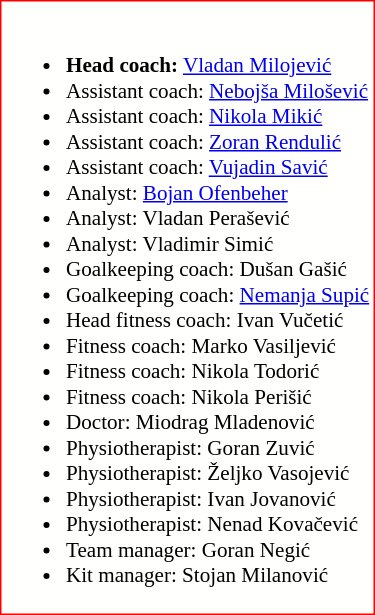<table class="toccolours" style="border: #FF0000 solid 1px; background: #FFFFFD; font-size: 88%">
<tr>
<td><br><ul><li><strong>Head coach:</strong>  <a href='#'>Vladan Milojević</a></li><li>Assistant coach:  <a href='#'>Nebojša Milošević</a></li><li>Assistant coach:  <a href='#'>Nikola Mikić</a></li><li>Assistant coach:  <a href='#'>Zoran Rendulić</a></li><li>Assistant coach:  <a href='#'>Vujadin Savić</a></li><li>Analyst:  <a href='#'>Bojan Ofenbeher</a></li><li>Analyst:  Vladan Perašević</li><li>Analyst:  Vladimir Simić</li><li>Goalkeeping coach:  Dušan Gašić</li><li>Goalkeeping coach:  <a href='#'>Nemanja Supić</a></li><li>Head fitness coach:  Ivan Vučetić</li><li>Fitness coach:  Marko Vasiljević</li><li>Fitness coach:  Nikola Todorić</li><li>Fitness coach:  Nikola Perišić</li><li>Doctor:  Miodrag Mladenović</li><li>Physiotherapist:  Goran Zuvić</li><li>Physiotherapist:  Željko Vasojević</li><li>Physiotherapist:  Ivan Jovanović</li><li>Physiotherapist:  Nenad Kovačević</li><li>Team manager:  Goran Negić</li><li>Kit manager:  Stojan Milanović</li></ul></td>
</tr>
</table>
